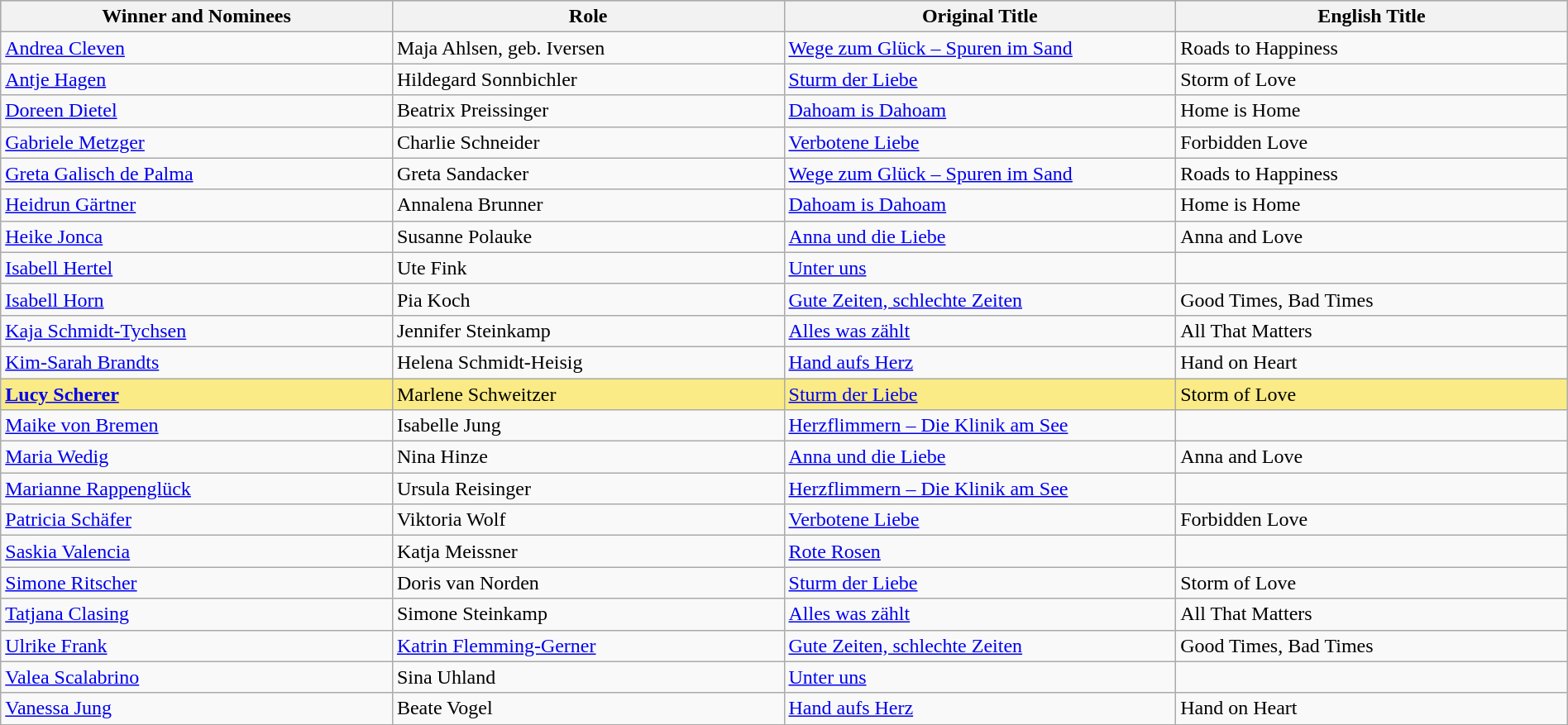<table class="wikitable" width="100%">
<tr bgcolor="#bebebe">
<th width="25%">Winner and Nominees</th>
<th width="25%">Role</th>
<th width="25%">Original Title</th>
<th width="25%">English Title</th>
</tr>
<tr>
<td><a href='#'>Andrea Cleven</a></td>
<td>Maja Ahlsen, geb. Iversen</td>
<td><a href='#'>Wege zum Glück – Spuren im Sand</a></td>
<td>Roads to Happiness</td>
</tr>
<tr>
<td><a href='#'>Antje Hagen</a></td>
<td>Hildegard Sonnbichler</td>
<td><a href='#'>Sturm der Liebe</a></td>
<td>Storm of Love</td>
</tr>
<tr>
<td><a href='#'>Doreen Dietel</a></td>
<td>Beatrix Preissinger</td>
<td><a href='#'>Dahoam is Dahoam</a></td>
<td>Home is Home</td>
</tr>
<tr>
<td><a href='#'>Gabriele Metzger</a></td>
<td>Charlie Schneider</td>
<td><a href='#'>Verbotene Liebe</a></td>
<td>Forbidden Love</td>
</tr>
<tr>
<td><a href='#'>Greta Galisch de Palma</a></td>
<td>Greta Sandacker</td>
<td><a href='#'>Wege zum Glück – Spuren im Sand</a></td>
<td>Roads to Happiness</td>
</tr>
<tr>
<td><a href='#'>Heidrun Gärtner</a></td>
<td>Annalena Brunner</td>
<td><a href='#'>Dahoam is Dahoam</a></td>
<td>Home is Home</td>
</tr>
<tr>
<td><a href='#'>Heike Jonca</a></td>
<td>Susanne Polauke</td>
<td><a href='#'>Anna und die Liebe</a></td>
<td>Anna and Love</td>
</tr>
<tr>
<td><a href='#'>Isabell Hertel</a></td>
<td>Ute Fink</td>
<td><a href='#'>Unter uns</a></td>
<td></td>
</tr>
<tr>
<td><a href='#'>Isabell Horn</a></td>
<td>Pia Koch</td>
<td><a href='#'>Gute Zeiten, schlechte Zeiten</a></td>
<td>Good Times, Bad Times</td>
</tr>
<tr>
<td><a href='#'>Kaja Schmidt-Tychsen</a></td>
<td>Jennifer Steinkamp</td>
<td><a href='#'>Alles was zählt</a></td>
<td>All That Matters</td>
</tr>
<tr>
<td><a href='#'>Kim-Sarah Brandts</a></td>
<td>Helena Schmidt-Heisig</td>
<td><a href='#'>Hand aufs Herz</a></td>
<td>Hand on Heart</td>
</tr>
<tr style="background:#FAEB86">
<td><strong> <a href='#'>Lucy Scherer</a></strong></td>
<td>Marlene Schweitzer</td>
<td><a href='#'>Sturm der Liebe</a></td>
<td>Storm of Love</td>
</tr>
<tr>
<td><a href='#'>Maike von Bremen</a></td>
<td>Isabelle Jung</td>
<td><a href='#'>Herzflimmern – Die Klinik am See</a></td>
<td></td>
</tr>
<tr>
<td><a href='#'>Maria Wedig</a></td>
<td>Nina Hinze</td>
<td><a href='#'>Anna und die Liebe</a></td>
<td>Anna and Love</td>
</tr>
<tr>
<td><a href='#'>Marianne Rappenglück</a></td>
<td>Ursula Reisinger</td>
<td><a href='#'>Herzflimmern – Die Klinik am See</a></td>
<td></td>
</tr>
<tr>
<td><a href='#'>Patricia Schäfer</a></td>
<td>Viktoria Wolf</td>
<td><a href='#'>Verbotene Liebe</a></td>
<td>Forbidden Love</td>
</tr>
<tr>
<td><a href='#'>Saskia Valencia</a></td>
<td>Katja Meissner</td>
<td><a href='#'>Rote Rosen</a></td>
<td></td>
</tr>
<tr>
<td><a href='#'>Simone Ritscher</a></td>
<td>Doris van Norden</td>
<td><a href='#'>Sturm der Liebe</a></td>
<td>Storm of Love</td>
</tr>
<tr>
<td><a href='#'>Tatjana Clasing</a></td>
<td>Simone Steinkamp</td>
<td><a href='#'>Alles was zählt</a></td>
<td>All That Matters</td>
</tr>
<tr>
<td><a href='#'>Ulrike Frank</a></td>
<td><a href='#'>Katrin Flemming-Gerner</a></td>
<td><a href='#'>Gute Zeiten, schlechte Zeiten</a></td>
<td>Good Times, Bad Times</td>
</tr>
<tr>
<td><a href='#'>Valea Scalabrino</a></td>
<td>Sina Uhland</td>
<td><a href='#'>Unter uns</a></td>
<td></td>
</tr>
<tr>
<td><a href='#'>Vanessa Jung</a></td>
<td>Beate Vogel</td>
<td><a href='#'>Hand aufs Herz</a></td>
<td>Hand on Heart</td>
</tr>
<tr>
</tr>
</table>
